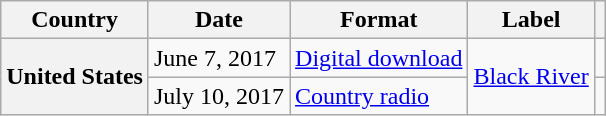<table class="wikitable plainrowheaders">
<tr>
<th>Country</th>
<th>Date</th>
<th>Format</th>
<th>Label</th>
<th></th>
</tr>
<tr>
<th scope="row" rowspan="2">United States</th>
<td>June 7, 2017</td>
<td><a href='#'>Digital download</a></td>
<td rowspan="2"><a href='#'>Black River</a></td>
<td></td>
</tr>
<tr>
<td>July 10, 2017</td>
<td><a href='#'>Country radio</a></td>
<td></td>
</tr>
</table>
